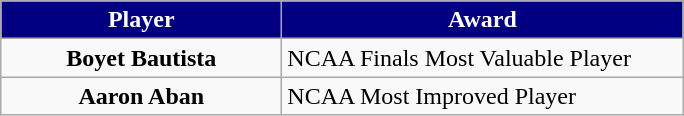<table class="wikitable" style="text-align: left">
<tr>
<th style="color: white; background-color: #020080; width:180px">Player</th>
<th style="color: white; background-color: #020080; width:260px">Award</th>
</tr>
<tr>
<td style="text-align:center;"><strong>Boyet Bautista</strong></td>
<td>NCAA Finals Most Valuable Player</td>
</tr>
<tr>
<td style="text-align:center;"><strong>Aaron Aban</strong></td>
<td>NCAA Most Improved Player</td>
</tr>
</table>
